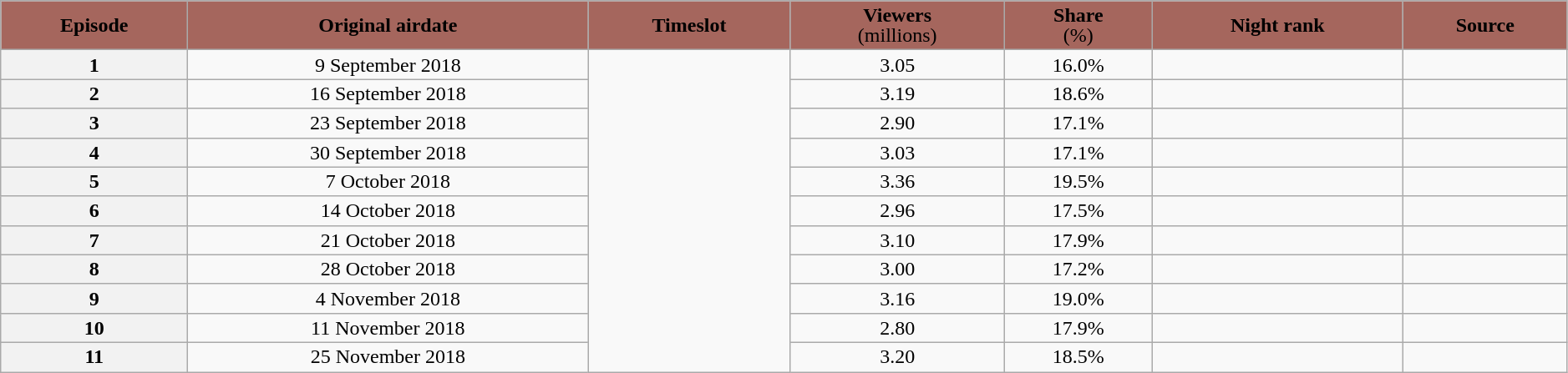<table class="wikitable plainrowheaders" style="text-align:center; line-height:16px; width:99%">
<tr style="background:#A5665D"|>
<td><strong>Episode</strong></td>
<td><strong>Original airdate</strong></td>
<td><strong>Timeslot</strong></td>
<td><strong>Viewers</strong><br>(millions)</td>
<td><strong>Share</strong><br>(%)</td>
<td><strong>Night rank</strong></td>
<td><strong>Source</strong></td>
</tr>
<tr>
<th>1</th>
<td>9 September 2018</td>
<td rowspan=13></td>
<td>3.05</td>
<td>16.0%</td>
<td></td>
<td></td>
</tr>
<tr>
<th>2</th>
<td>16 September 2018</td>
<td>3.19</td>
<td>18.6%</td>
<td></td>
<td></td>
</tr>
<tr>
<th>3</th>
<td>23 September 2018</td>
<td>2.90</td>
<td>17.1%</td>
<td></td>
<td></td>
</tr>
<tr>
<th>4</th>
<td>30 September 2018</td>
<td>3.03</td>
<td>17.1%</td>
<td></td>
<td></td>
</tr>
<tr>
<th>5</th>
<td>7 October 2018</td>
<td>3.36</td>
<td>19.5%</td>
<td></td>
<td></td>
</tr>
<tr>
<th>6</th>
<td>14 October 2018</td>
<td>2.96</td>
<td>17.5%</td>
<td></td>
<td></td>
</tr>
<tr>
<th>7</th>
<td>21 October 2018</td>
<td>3.10</td>
<td>17.9%</td>
<td></td>
<td></td>
</tr>
<tr>
<th>8</th>
<td>28 October 2018</td>
<td>3.00</td>
<td>17.2%</td>
<td></td>
<td></td>
</tr>
<tr>
<th>9</th>
<td>4 November 2018</td>
<td>3.16</td>
<td>19.0%</td>
<td></td>
<td></td>
</tr>
<tr>
<th>10</th>
<td>11 November 2018</td>
<td>2.80</td>
<td>17.9%</td>
<td></td>
<td></td>
</tr>
<tr>
<th>11</th>
<td>25 November 2018</td>
<td>3.20</td>
<td>18.5%</td>
<td></td>
<td></td>
</tr>
</table>
